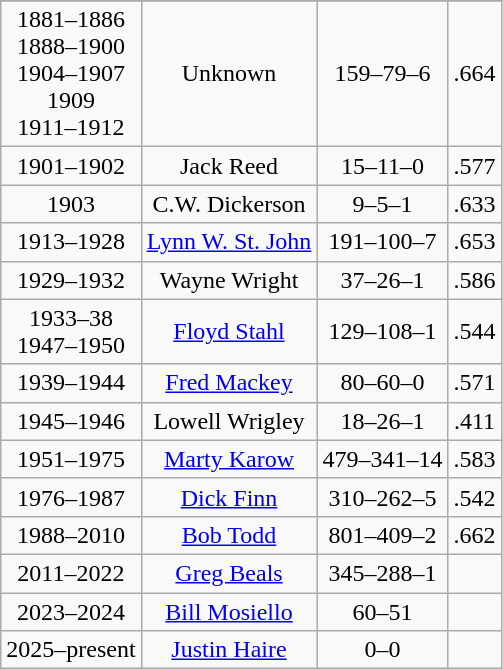<table class="wikitable" style="text-align:center">
<tr align="center">
</tr>
<tr>
<td>1881–1886<br>1888–1900<br>1904–1907<br>1909<br>1911–1912</td>
<td>Unknown</td>
<td>159–79–6</td>
<td>.664</td>
</tr>
<tr>
<td>1901–1902</td>
<td>Jack Reed</td>
<td>15–11–0</td>
<td>.577</td>
</tr>
<tr>
<td>1903</td>
<td>C.W. Dickerson</td>
<td>9–5–1</td>
<td>.633</td>
</tr>
<tr>
<td>1913–1928</td>
<td><a href='#'>Lynn W. St. John</a></td>
<td>191–100–7</td>
<td>.653</td>
</tr>
<tr>
<td>1929–1932</td>
<td>Wayne Wright</td>
<td>37–26–1</td>
<td>.586</td>
</tr>
<tr>
<td>1933–38<br>1947–1950</td>
<td><a href='#'>Floyd Stahl</a></td>
<td>129–108–1</td>
<td>.544</td>
</tr>
<tr>
<td>1939–1944</td>
<td><a href='#'>Fred Mackey</a></td>
<td>80–60–0</td>
<td>.571</td>
</tr>
<tr>
<td>1945–1946</td>
<td>Lowell Wrigley</td>
<td>18–26–1</td>
<td>.411</td>
</tr>
<tr>
<td>1951–1975</td>
<td><a href='#'>Marty Karow</a></td>
<td>479–341–14</td>
<td>.583</td>
</tr>
<tr>
<td>1976–1987</td>
<td><a href='#'>Dick Finn</a></td>
<td>310–262–5</td>
<td>.542</td>
</tr>
<tr>
<td>1988–2010</td>
<td><a href='#'>Bob Todd</a></td>
<td>801–409–2</td>
<td>.662</td>
</tr>
<tr>
<td>2011–2022</td>
<td><a href='#'>Greg Beals</a></td>
<td>345–288–1</td>
<td></td>
</tr>
<tr>
<td>2023–2024</td>
<td><a href='#'>Bill Mosiello</a></td>
<td>60–51</td>
<td></td>
</tr>
<tr>
<td>2025–present</td>
<td><a href='#'>Justin Haire</a></td>
<td>0–0</td>
<td></td>
</tr>
</table>
